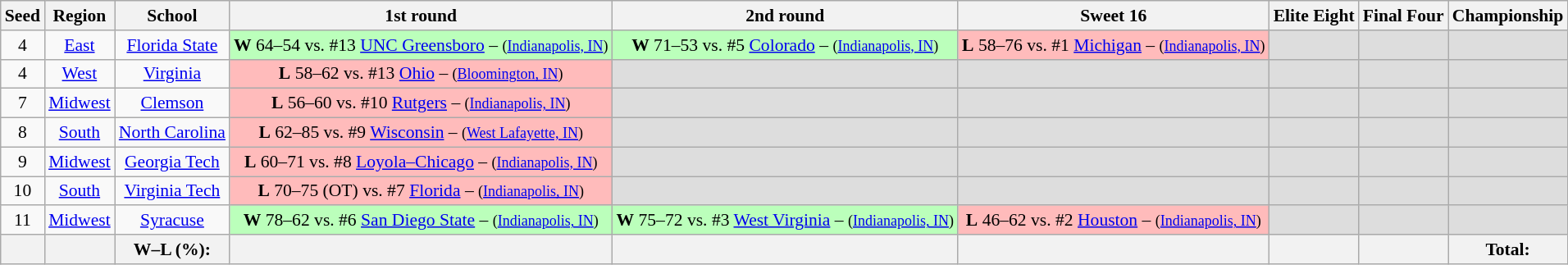<table class="sortable wikitable" style="white-space:nowrap; text-align:center; font-size:90%;">
<tr>
<th>Seed</th>
<th>Region</th>
<th>School</th>
<th>1st round</th>
<th>2nd round</th>
<th>Sweet 16</th>
<th>Elite Eight</th>
<th>Final Four</th>
<th>Championship</th>
</tr>
<tr>
<td>4</td>
<td><a href='#'>East</a></td>
<td><a href='#'>Florida State</a></td>
<td style="background:#bfb;"><strong>W</strong> 64–54 vs. #13 <a href='#'>UNC Greensboro</a> – <small> (<a href='#'>Indianapolis, IN</a>)</small></td>
<td style="background:#bfb;"><strong>W</strong> 71–53 vs. #5 <a href='#'>Colorado</a> – <small> (<a href='#'>Indianapolis, IN</a>)</small></td>
<td style="background:#fbb;"><strong>L</strong> 58–76 vs. #1 <a href='#'>Michigan</a> – <small> (<a href='#'>Indianapolis, IN</a>)</small></td>
<td style="background:#ddd;"></td>
<td style="background:#ddd;"></td>
<td style="background:#ddd;"></td>
</tr>
<tr>
<td>4</td>
<td><a href='#'>West</a></td>
<td><a href='#'>Virginia</a></td>
<td style="background:#fbb;"><strong>L</strong> 58–62 vs. #13 <a href='#'>Ohio</a> – <small> (<a href='#'>Bloomington, IN</a>)</small></td>
<td style="background:#ddd;"></td>
<td style="background:#ddd;"></td>
<td style="background:#ddd;"></td>
<td style="background:#ddd;"></td>
<td style="background:#ddd;"></td>
</tr>
<tr>
<td>7</td>
<td><a href='#'>Midwest</a></td>
<td><a href='#'>Clemson</a></td>
<td style="background:#fbb;"><strong>L</strong> 56–60 vs. #10 <a href='#'>Rutgers</a> – <small> (<a href='#'>Indianapolis, IN</a>)</small></td>
<td style="background:#ddd;"></td>
<td style="background:#ddd;"></td>
<td style="background:#ddd;"></td>
<td style="background:#ddd;"></td>
<td style="background:#ddd;"></td>
</tr>
<tr>
<td>8</td>
<td><a href='#'>South</a></td>
<td><a href='#'>North Carolina</a></td>
<td style="background:#fbb;"><strong>L</strong> 62–85 vs. #9 <a href='#'>Wisconsin</a> – <small> (<a href='#'>West Lafayette, IN</a>)</small></td>
<td style="background:#ddd;"></td>
<td style="background:#ddd;"></td>
<td style="background:#ddd;"></td>
<td style="background:#ddd;"></td>
<td style="background:#ddd;"></td>
</tr>
<tr>
<td>9</td>
<td><a href='#'>Midwest</a></td>
<td><a href='#'>Georgia Tech</a></td>
<td style="background:#fbb;"><strong>L</strong> 60–71 vs. #8 <a href='#'>Loyola–Chicago</a> – <small> (<a href='#'>Indianapolis, IN</a>)</small></td>
<td style="background:#ddd;"></td>
<td style="background:#ddd;"></td>
<td style="background:#ddd;"></td>
<td style="background:#ddd;"></td>
<td style="background:#ddd;"></td>
</tr>
<tr>
<td>10</td>
<td><a href='#'>South</a></td>
<td><a href='#'>Virginia Tech</a></td>
<td style="background:#fbb;"><strong>L</strong> 70–75 (OT) vs. #7 <a href='#'>Florida</a> – <small> (<a href='#'>Indianapolis, IN</a>)</small></td>
<td style="background:#ddd;"></td>
<td style="background:#ddd;"></td>
<td style="background:#ddd;"></td>
<td style="background:#ddd;"></td>
<td style="background:#ddd;"></td>
</tr>
<tr>
<td>11</td>
<td><a href='#'>Midwest</a></td>
<td><a href='#'>Syracuse</a></td>
<td style="background:#bfb;"><strong>W</strong> 78–62 vs. #6 <a href='#'>San Diego State</a> – <small> (<a href='#'>Indianapolis, IN</a>)</small></td>
<td style="background:#bfb;"><strong>W</strong> 75–72 vs. #3 <a href='#'>West Virginia</a> – <small>(<a href='#'>Indianapolis, IN</a>)</small></td>
<td style="background:#fbb;"><strong>L</strong> 46–62 vs. #2 <a href='#'>Houston</a> – <small> (<a href='#'>Indianapolis, IN</a>)</small></td>
<td style="background:#ddd;"></td>
<td style="background:#ddd;"></td>
<td style="background:#ddd;"></td>
</tr>
<tr>
<th></th>
<th></th>
<th>W–L (%):</th>
<th></th>
<th></th>
<th></th>
<th></th>
<th></th>
<th> Total: </th>
</tr>
</table>
